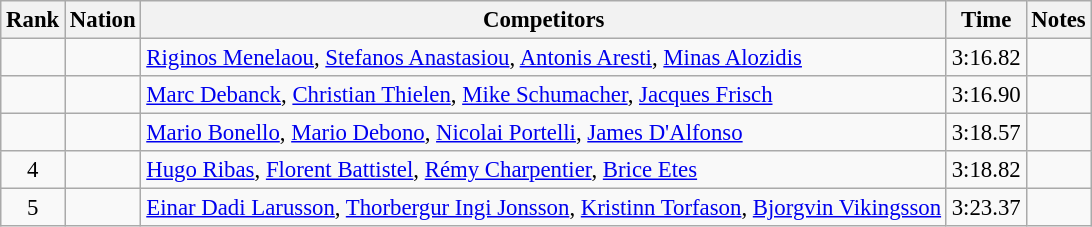<table class="wikitable sortable" style="text-align:center; font-size:95%">
<tr>
<th>Rank</th>
<th>Nation</th>
<th>Competitors</th>
<th>Time</th>
<th>Notes</th>
</tr>
<tr>
<td></td>
<td align=left></td>
<td align=left><a href='#'>Riginos Menelaou</a>, <a href='#'>Stefanos Anastasiou</a>, <a href='#'>Antonis Aresti</a>, <a href='#'>Minas Alozidis</a></td>
<td>3:16.82</td>
<td></td>
</tr>
<tr>
<td></td>
<td align=left></td>
<td align=left><a href='#'>Marc Debanck</a>, <a href='#'>Christian Thielen</a>, <a href='#'>Mike Schumacher</a>, <a href='#'>Jacques Frisch</a></td>
<td>3:16.90</td>
<td></td>
</tr>
<tr>
<td></td>
<td align=left></td>
<td align=left><a href='#'>Mario Bonello</a>, <a href='#'>Mario Debono</a>, <a href='#'>Nicolai Portelli</a>, <a href='#'>James D'Alfonso</a></td>
<td>3:18.57</td>
<td></td>
</tr>
<tr>
<td>4</td>
<td align=left></td>
<td align=left><a href='#'>Hugo Ribas</a>, <a href='#'>Florent Battistel</a>, <a href='#'>Rémy Charpentier</a>, <a href='#'>Brice Etes</a></td>
<td>3:18.82</td>
<td></td>
</tr>
<tr>
<td>5</td>
<td align=left></td>
<td align=left><a href='#'>Einar Dadi Larusson</a>, <a href='#'>Thorbergur Ingi Jonsson</a>, <a href='#'>Kristinn Torfason</a>, <a href='#'>Bjorgvin Vikingsson</a></td>
<td>3:23.37</td>
<td></td>
</tr>
</table>
